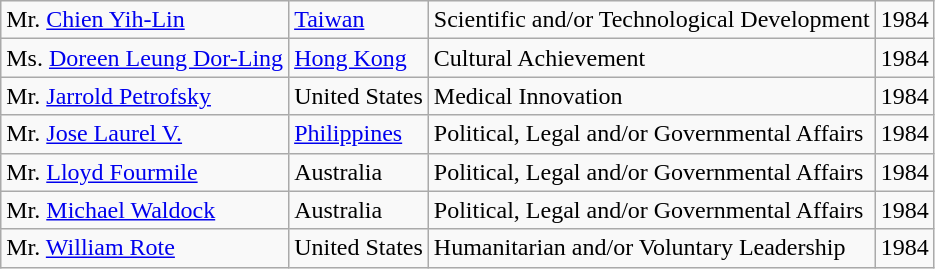<table class="wikitable">
<tr>
<td>Mr. <a href='#'>Chien Yih-Lin</a></td>
<td><a href='#'>Taiwan</a></td>
<td>Scientific and/or Technological Development</td>
<td style="text-align:right;">1984</td>
</tr>
<tr>
<td>Ms. <a href='#'>Doreen Leung Dor-Ling</a></td>
<td><a href='#'>Hong Kong</a></td>
<td>Cultural Achievement</td>
<td style="text-align:right;">1984</td>
</tr>
<tr>
<td>Mr. <a href='#'>Jarrold Petrofsky</a></td>
<td>United States</td>
<td>Medical Innovation</td>
<td style="text-align:right;">1984</td>
</tr>
<tr>
<td>Mr. <a href='#'>Jose Laurel V.</a></td>
<td><a href='#'>Philippines</a></td>
<td>Political, Legal and/or Governmental Affairs</td>
<td style="text-align:right;">1984</td>
</tr>
<tr>
<td>Mr. <a href='#'>Lloyd Fourmile</a></td>
<td>Australia</td>
<td>Political, Legal and/or Governmental Affairs</td>
<td style="text-align:right;">1984</td>
</tr>
<tr>
<td>Mr. <a href='#'>Michael Waldock</a></td>
<td>Australia</td>
<td>Political, Legal and/or Governmental Affairs</td>
<td style="text-align:right;">1984</td>
</tr>
<tr>
<td>Mr. <a href='#'>William Rote</a></td>
<td>United States</td>
<td>Humanitarian and/or Voluntary Leadership</td>
<td style="text-align:right;">1984</td>
</tr>
</table>
